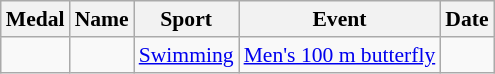<table class="wikitable sortable" style="font-size:90%">
<tr>
<th>Medal</th>
<th>Name</th>
<th>Sport</th>
<th>Event</th>
<th>Date</th>
</tr>
<tr>
<td></td>
<td></td>
<td><a href='#'>Swimming</a></td>
<td><a href='#'>Men's 100 m butterfly</a></td>
<td></td>
</tr>
</table>
